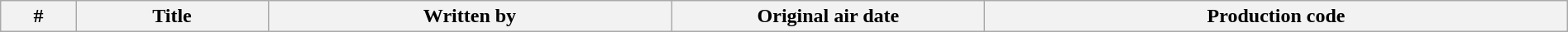<table class="wikitable plainrowheaders" width="100%" style="background:#FFFFFF">
<tr>
<th>#</th>
<th>Title</th>
<th>Written by</th>
<th width="20%">Original air date</th>
<th>Production code<br>











</th>
</tr>
</table>
